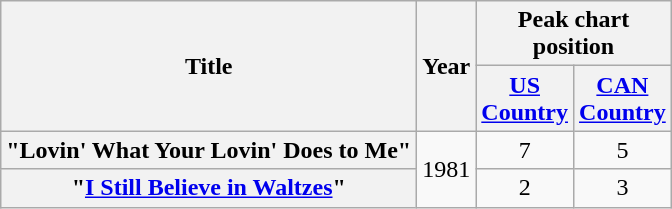<table class="wikitable plainrowheaders" style="text-align:center;">
<tr>
<th scope="col" rowspan = "2">Title</th>
<th scope="col" rowspan = "2">Year</th>
<th scope="col" colspan="2">Peak chart<br>position</th>
</tr>
<tr>
<th><a href='#'>US<br>Country</a><br></th>
<th><a href='#'>CAN<br>Country</a></th>
</tr>
<tr>
<th scope = "row">"Lovin' What Your Lovin' Does to Me"</th>
<td rowspan = "2">1981</td>
<td>7</td>
<td>5</td>
</tr>
<tr>
<th scope = "row">"<a href='#'>I Still Believe in Waltzes</a>"</th>
<td>2</td>
<td>3</td>
</tr>
</table>
